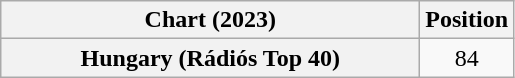<table class="wikitable plainrowheaders" style="text-align:center">
<tr>
<th scope="col" style="width:17em;">Chart (2023)</th>
<th scope="col">Position</th>
</tr>
<tr>
<th scope="row">Hungary (Rádiós Top 40)</th>
<td>84</td>
</tr>
</table>
